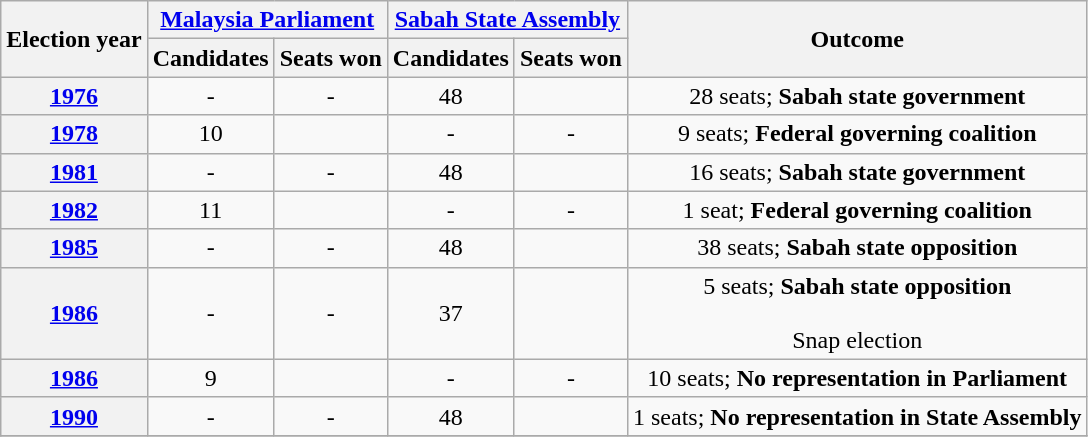<table class=wikitable style=text-align:center>
<tr>
<th rowspan="2">Election year</th>
<th colspan="2"><a href='#'>Malaysia Parliament</a></th>
<th colspan="2"><a href='#'>Sabah State Assembly</a></th>
<th rowspan="2">Outcome</th>
</tr>
<tr>
<th>Candidates</th>
<th>Seats won</th>
<th>Candidates</th>
<th>Seats won</th>
</tr>
<tr>
<th><a href='#'>1976</a></th>
<td>-</td>
<td>-</td>
<td>48</td>
<td></td>
<td>28 seats; <strong>Sabah state government</strong></td>
</tr>
<tr>
<th><a href='#'>1978</a></th>
<td>10</td>
<td></td>
<td>-</td>
<td>-</td>
<td>9 seats; <strong>Federal governing coalition</strong><br></td>
</tr>
<tr>
<th><a href='#'>1981</a></th>
<td>-</td>
<td>-</td>
<td>48</td>
<td></td>
<td>16 seats; <strong>Sabah state government</strong> <br></td>
</tr>
<tr>
<th><a href='#'>1982</a></th>
<td>11</td>
<td></td>
<td>-</td>
<td>-</td>
<td>1 seat; <strong>Federal governing coalition</strong><br></td>
</tr>
<tr>
<th><a href='#'>1985</a></th>
<td>-</td>
<td>-</td>
<td>48</td>
<td></td>
<td>38 seats; <strong>Sabah state opposition</strong> <br></td>
</tr>
<tr>
<th><a href='#'>1986</a></th>
<td>-</td>
<td>-</td>
<td>37</td>
<td></td>
<td>5 seats; <strong>Sabah state opposition</strong> <br><br>Snap election</td>
</tr>
<tr>
<th><a href='#'>1986</a></th>
<td>9</td>
<td></td>
<td>-</td>
<td>-</td>
<td>10 seats; <strong>No representation in Parliament</strong></td>
</tr>
<tr>
<th><a href='#'>1990</a></th>
<td>-</td>
<td>-</td>
<td>48</td>
<td></td>
<td>1 seats; <strong>No representation in State Assembly</strong></td>
</tr>
<tr>
</tr>
</table>
